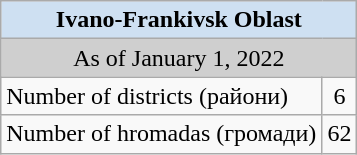<table class="wikitable">
<tr>
<td colspan="2" style="background:#CEE0F2; color:black; text-align:center;"><strong>Ivano-Frankivsk Oblast</strong></td>
</tr>
<tr>
<td colspan="2" style="background:#CFCFCF; color:black; text-align:center;">As of January 1, 2022</td>
</tr>
<tr>
<td>Number of districts (райони)</td>
<td align="center">6</td>
</tr>
<tr>
<td>Number of hromadas (громади)</td>
<td align="center">62</td>
</tr>
</table>
